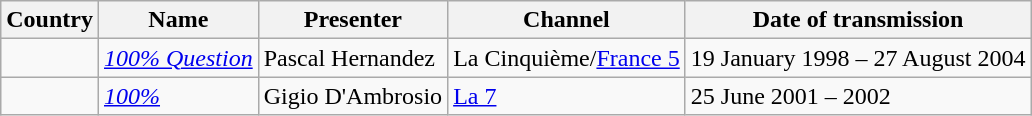<table class="wikitable">
<tr>
<th>Country</th>
<th>Name</th>
<th>Presenter</th>
<th>Channel</th>
<th>Date of transmission</th>
</tr>
<tr>
<td></td>
<td><em><a href='#'>100% Question</a></em></td>
<td>Pascal Hernandez</td>
<td>La Cinquième/<a href='#'>France 5</a></td>
<td>19 January 1998 – 27 August 2004</td>
</tr>
<tr>
<td></td>
<td><em><a href='#'>100%</a></em></td>
<td>Gigio D'Ambrosio</td>
<td><a href='#'>La 7</a></td>
<td>25 June 2001 – 2002</td>
</tr>
</table>
